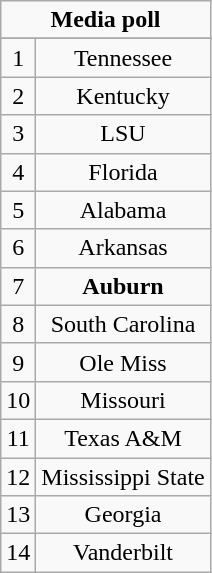<table class="wikitable">
<tr align="center">
<td align="center" Colspan="3"><strong>Media poll</strong></td>
</tr>
<tr align="center">
</tr>
<tr align="center">
<td>1</td>
<td>Tennessee</td>
</tr>
<tr align="center">
<td>2</td>
<td>Kentucky</td>
</tr>
<tr align="center">
<td>3</td>
<td>LSU</td>
</tr>
<tr align="center">
<td>4</td>
<td>Florida</td>
</tr>
<tr align="center">
<td>5</td>
<td>Alabama</td>
</tr>
<tr align="center">
<td>6</td>
<td>Arkansas</td>
</tr>
<tr align="center">
<td>7</td>
<td><strong>Auburn</strong></td>
</tr>
<tr align="center">
<td>8</td>
<td>South Carolina</td>
</tr>
<tr align="center">
<td>9</td>
<td>Ole Miss</td>
</tr>
<tr align="center">
<td>10</td>
<td>Missouri</td>
</tr>
<tr align="center">
<td>11</td>
<td>Texas A&M</td>
</tr>
<tr align="center">
<td>12</td>
<td>Mississippi State</td>
</tr>
<tr align="center">
<td>13</td>
<td>Georgia</td>
</tr>
<tr align="center">
<td>14</td>
<td>Vanderbilt</td>
</tr>
</table>
